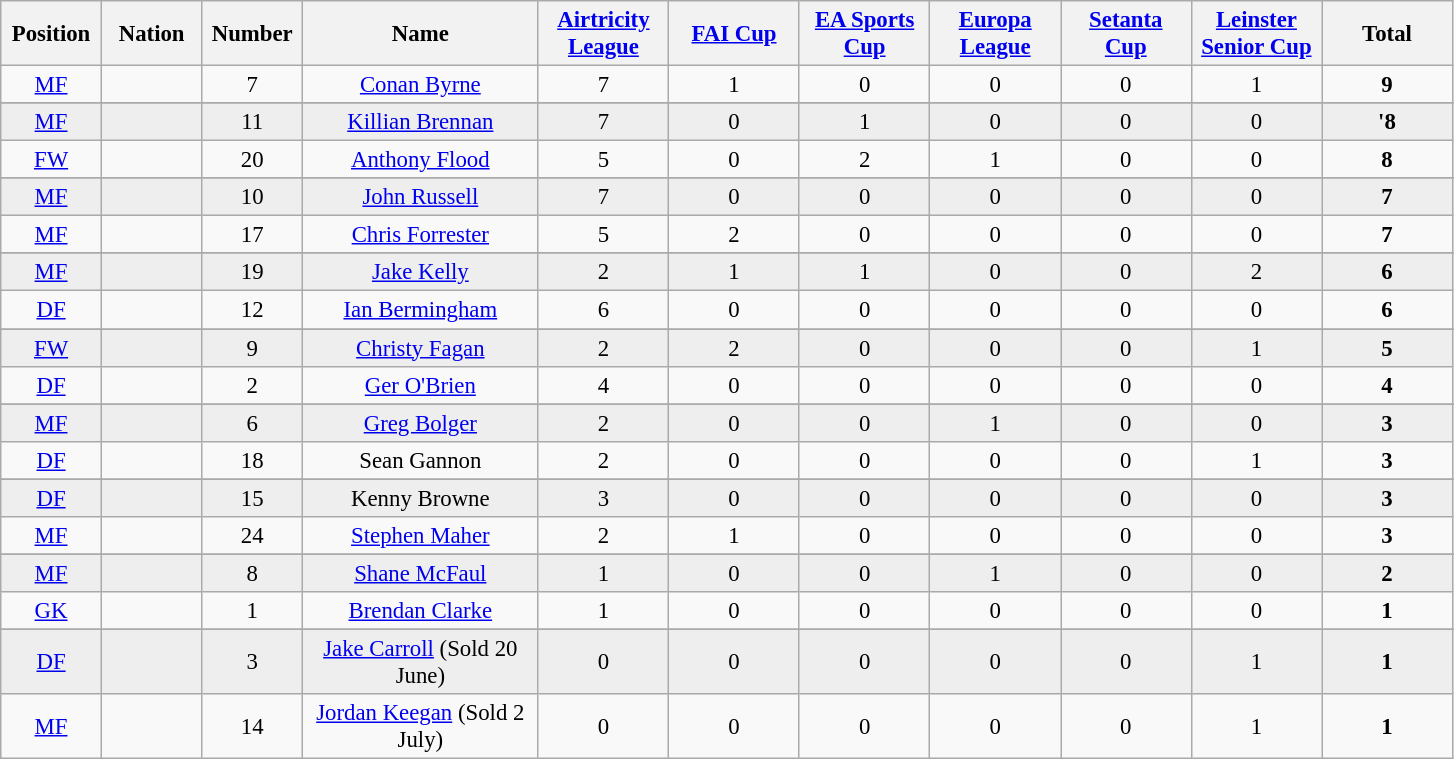<table class="wikitable" style="font-size: 95%; text-align: center;">
<tr>
<th width=60>Position</th>
<th width=60>Nation</th>
<th width=60>Number</th>
<th width=150>Name</th>
<th width=80><a href='#'>Airtricity League</a></th>
<th width=80><a href='#'>FAI Cup</a></th>
<th width=80><a href='#'>EA Sports Cup</a></th>
<th width=80><a href='#'>Europa League</a></th>
<th width=80><a href='#'>Setanta Cup</a></th>
<th width=80><a href='#'>Leinster Senior Cup</a></th>
<th width=80>Total</th>
</tr>
<tr>
<td><a href='#'>MF</a></td>
<td></td>
<td>7</td>
<td><a href='#'>Conan Byrne</a></td>
<td>7</td>
<td>1</td>
<td>0</td>
<td>0</td>
<td>0</td>
<td>1</td>
<td><strong>9</strong></td>
</tr>
<tr>
</tr>
<tr bgcolor=#EEEEEE>
<td><a href='#'>MF</a></td>
<td></td>
<td>11</td>
<td><a href='#'>Killian Brennan</a></td>
<td>7</td>
<td>0</td>
<td>1</td>
<td>0</td>
<td>0</td>
<td>0</td>
<td><strong>'8</strong></td>
</tr>
<tr>
<td><a href='#'>FW</a></td>
<td></td>
<td>20</td>
<td><a href='#'>Anthony Flood</a></td>
<td>5</td>
<td>0</td>
<td>2</td>
<td>1</td>
<td>0</td>
<td>0</td>
<td><strong>8</strong></td>
</tr>
<tr>
</tr>
<tr bgcolor=#EEEEEE>
<td><a href='#'>MF</a></td>
<td></td>
<td>10</td>
<td><a href='#'>John Russell</a></td>
<td>7</td>
<td>0</td>
<td>0</td>
<td>0</td>
<td>0</td>
<td>0</td>
<td><strong>7</strong></td>
</tr>
<tr>
<td><a href='#'>MF</a></td>
<td></td>
<td>17</td>
<td><a href='#'>Chris Forrester</a></td>
<td>5</td>
<td>2</td>
<td>0</td>
<td>0</td>
<td>0</td>
<td>0</td>
<td><strong>7</strong></td>
</tr>
<tr>
</tr>
<tr bgcolor=#EEEEEE>
<td><a href='#'>MF</a></td>
<td></td>
<td>19</td>
<td><a href='#'>Jake Kelly</a></td>
<td>2</td>
<td>1</td>
<td>1</td>
<td>0</td>
<td>0</td>
<td>2</td>
<td><strong>6</strong></td>
</tr>
<tr>
<td><a href='#'>DF</a></td>
<td></td>
<td>12</td>
<td><a href='#'>Ian Bermingham</a></td>
<td>6</td>
<td>0</td>
<td>0</td>
<td>0</td>
<td>0</td>
<td>0</td>
<td><strong>6</strong></td>
</tr>
<tr>
</tr>
<tr bgcolor=#EEEEEE>
<td><a href='#'>FW</a></td>
<td></td>
<td>9</td>
<td><a href='#'>Christy Fagan</a></td>
<td>2</td>
<td>2</td>
<td>0</td>
<td>0</td>
<td>0</td>
<td>1</td>
<td><strong>5</strong></td>
</tr>
<tr>
<td><a href='#'>DF</a></td>
<td></td>
<td>2</td>
<td><a href='#'>Ger O'Brien</a></td>
<td>4</td>
<td>0</td>
<td>0</td>
<td>0</td>
<td>0</td>
<td>0</td>
<td><strong>4</strong></td>
</tr>
<tr>
</tr>
<tr bgcolor=#EEEEEE>
<td><a href='#'>MF</a></td>
<td></td>
<td>6</td>
<td><a href='#'>Greg Bolger</a></td>
<td>2</td>
<td>0</td>
<td>0</td>
<td>1</td>
<td>0</td>
<td>0</td>
<td><strong>3</strong></td>
</tr>
<tr>
<td><a href='#'>DF</a></td>
<td></td>
<td>18</td>
<td>Sean Gannon</td>
<td>2</td>
<td>0</td>
<td>0</td>
<td>0</td>
<td>0</td>
<td>1</td>
<td><strong>3</strong></td>
</tr>
<tr>
</tr>
<tr bgcolor=#EEEEEE>
<td><a href='#'>DF</a></td>
<td></td>
<td>15</td>
<td>Kenny Browne</td>
<td>3</td>
<td>0</td>
<td>0</td>
<td>0</td>
<td>0</td>
<td>0</td>
<td><strong>3</strong></td>
</tr>
<tr>
<td><a href='#'>MF</a></td>
<td></td>
<td>24</td>
<td><a href='#'>Stephen Maher</a></td>
<td>2</td>
<td>1</td>
<td>0</td>
<td>0</td>
<td>0</td>
<td>0</td>
<td><strong>3</strong></td>
</tr>
<tr>
</tr>
<tr bgcolor=#EEEEEE>
<td><a href='#'>MF</a></td>
<td></td>
<td>8</td>
<td><a href='#'>Shane McFaul</a></td>
<td>1</td>
<td>0</td>
<td>0</td>
<td>1</td>
<td>0</td>
<td>0</td>
<td><strong>2</strong></td>
</tr>
<tr>
<td><a href='#'>GK</a></td>
<td></td>
<td>1</td>
<td><a href='#'>Brendan Clarke</a></td>
<td>1</td>
<td>0</td>
<td>0</td>
<td>0</td>
<td>0</td>
<td>0</td>
<td><strong>1</strong></td>
</tr>
<tr>
</tr>
<tr bgcolor=#EEEEEE>
<td><a href='#'>DF</a></td>
<td></td>
<td>3</td>
<td><a href='#'>Jake Carroll</a> (Sold 20 June)</td>
<td>0</td>
<td>0</td>
<td>0</td>
<td>0</td>
<td>0</td>
<td>1</td>
<td><strong>1</strong></td>
</tr>
<tr>
<td><a href='#'>MF</a></td>
<td></td>
<td>14</td>
<td><a href='#'>Jordan Keegan</a> (Sold 2 July)</td>
<td>0</td>
<td>0</td>
<td>0</td>
<td>0</td>
<td>0</td>
<td>1</td>
<td><strong>1</strong></td>
</tr>
</table>
